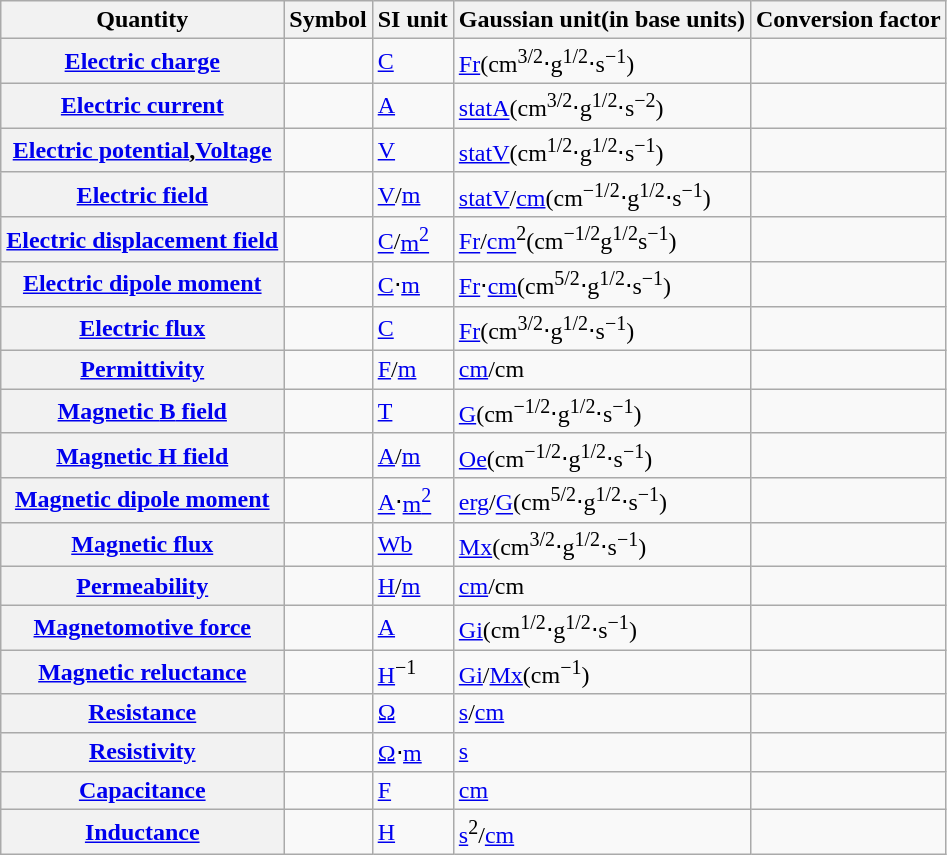<table class="wikitable plainrowheaders defaultcenter col5left">
<tr>
<th scope="col">Quantity</th>
<th scope="col">Symbol</th>
<th scope="col">SI unit</th>
<th scope="col">Gaussian unit(in base units)</th>
<th scope="col">Conversion factor</th>
</tr>
<tr>
<th scope="row"><a href='#'>Electric charge</a></th>
<td></td>
<td><a href='#'>C</a></td>
<td><a href='#'>Fr</a>(cm<sup>3/2</sup>⋅g<sup>1/2</sup>⋅s<sup>−1</sup>)</td>
<td></td>
</tr>
<tr>
<th scope="row"><a href='#'>Electric current</a></th>
<td></td>
<td><a href='#'>A</a></td>
<td><a href='#'>statA</a>(cm<sup>3/2</sup>⋅g<sup>1/2</sup>⋅s<sup>−2</sup>)</td>
<td></td>
</tr>
<tr>
<th scope="row"><a href='#'>Electric potential</a>,<a href='#'>Voltage</a></th>
<td></td>
<td><a href='#'>V</a></td>
<td><a href='#'>statV</a>(cm<sup>1/2</sup>⋅g<sup>1/2</sup>⋅s<sup>−1</sup>)</td>
<td></td>
</tr>
<tr>
<th scope="row"><a href='#'>Electric field</a></th>
<td></td>
<td><a href='#'>V</a>/<a href='#'>m</a></td>
<td><a href='#'>statV</a>/<a href='#'>cm</a>(cm<sup>−1/2</sup>⋅g<sup>1/2</sup>⋅s<sup>−1</sup>)</td>
<td></td>
</tr>
<tr>
<th scope="row"><a href='#'>Electric displacement field</a></th>
<td></td>
<td><a href='#'>C</a>/<a href='#'>m<sup>2</sup></a></td>
<td><a href='#'>Fr</a>/<a href='#'>cm</a><sup>2</sup>(cm<sup>−1/2</sup>g<sup>1/2</sup>s<sup>−1</sup>)</td>
<td></td>
</tr>
<tr>
<th scope="row"><a href='#'>Electric dipole moment</a></th>
<td></td>
<td><a href='#'>C</a>⋅<a href='#'>m</a></td>
<td><a href='#'>Fr</a>⋅<a href='#'>cm</a>(cm<sup>5/2</sup>⋅g<sup>1/2</sup>⋅s<sup>−1</sup>)</td>
<td></td>
</tr>
<tr>
<th scope="row"><a href='#'>Electric flux</a></th>
<td></td>
<td><a href='#'>C</a></td>
<td><a href='#'>Fr</a>(cm<sup>3/2</sup>⋅g<sup>1/2</sup>⋅s<sup>−1</sup>)</td>
<td></td>
</tr>
<tr>
<th scope="row"><a href='#'>Permittivity</a></th>
<td></td>
<td><a href='#'>F</a>/<a href='#'>m</a></td>
<td><a href='#'>cm</a>/cm</td>
<td></td>
</tr>
<tr>
<th scope="row"><a href='#'>Magnetic <strong>B</strong> field</a></th>
<td></td>
<td><a href='#'>T</a></td>
<td><a href='#'>G</a>(cm<sup>−1/2</sup>⋅g<sup>1/2</sup>⋅s<sup>−1</sup>)</td>
<td></td>
</tr>
<tr>
<th scope="row"><a href='#'>Magnetic <strong>H</strong> field</a></th>
<td></td>
<td><a href='#'>A</a>/<a href='#'>m</a></td>
<td><a href='#'>Oe</a>(cm<sup>−1/2</sup>⋅g<sup>1/2</sup>⋅s<sup>−1</sup>)</td>
<td></td>
</tr>
<tr>
<th scope="row"><a href='#'>Magnetic dipole moment</a></th>
<td></td>
<td><a href='#'>A</a>⋅<a href='#'>m<sup>2</sup></a></td>
<td><a href='#'>erg</a>/<a href='#'>G</a>(cm<sup>5/2</sup>⋅g<sup>1/2</sup>⋅s<sup>−1</sup>)</td>
<td></td>
</tr>
<tr>
<th scope="row"><a href='#'>Magnetic flux</a></th>
<td></td>
<td><a href='#'>Wb</a></td>
<td><a href='#'>Mx</a>(cm<sup>3/2</sup>⋅g<sup>1/2</sup>⋅s<sup>−1</sup>)</td>
<td></td>
</tr>
<tr>
<th scope="row"><a href='#'>Permeability</a></th>
<td></td>
<td><a href='#'>H</a>/<a href='#'>m</a></td>
<td><a href='#'>cm</a>/cm</td>
<td></td>
</tr>
<tr>
<th scope="row"><a href='#'>Magnetomotive force</a></th>
<td></td>
<td><a href='#'>A</a></td>
<td><a href='#'>Gi</a>(cm<sup>1/2</sup>⋅g<sup>1/2</sup>⋅s<sup>−1</sup>)</td>
<td></td>
</tr>
<tr>
<th scope="row"><a href='#'>Magnetic reluctance</a></th>
<td></td>
<td><a href='#'>H</a><sup>−1</sup></td>
<td><a href='#'>Gi</a>/<a href='#'>Mx</a>(cm<sup>−1</sup>)</td>
<td></td>
</tr>
<tr>
<th scope="row"><a href='#'>Resistance</a></th>
<td></td>
<td><a href='#'>Ω</a></td>
<td><a href='#'>s</a>/<a href='#'>cm</a></td>
<td></td>
</tr>
<tr>
<th scope="row"><a href='#'>Resistivity</a></th>
<td></td>
<td><a href='#'>Ω</a>⋅<a href='#'>m</a></td>
<td><a href='#'>s</a></td>
<td></td>
</tr>
<tr>
<th scope="row"><a href='#'>Capacitance</a></th>
<td></td>
<td><a href='#'>F</a></td>
<td><a href='#'>cm</a></td>
<td></td>
</tr>
<tr>
<th scope="row"><a href='#'>Inductance</a></th>
<td></td>
<td><a href='#'>H</a></td>
<td><a href='#'>s</a><sup>2</sup>/<a href='#'>cm</a></td>
<td></td>
</tr>
</table>
